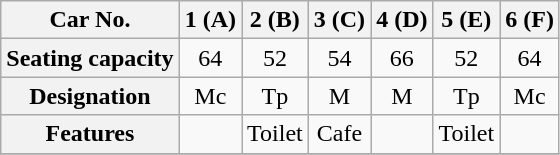<table class="wikitable outercollapse" style="text-align: center;">
<tr>
<th>Car No.</th>
<th>1 (A)</th>
<th>2 (B)</th>
<th>3 (C)</th>
<th>4 (D)</th>
<th>5 (E)</th>
<th>6 (F)</th>
</tr>
<tr>
<th>Seating capacity</th>
<td>64</td>
<td>52</td>
<td>54</td>
<td>66</td>
<td>52</td>
<td>64</td>
</tr>
<tr>
<th>Designation</th>
<td>Mc</td>
<td>Tp</td>
<td>M</td>
<td>M</td>
<td>Tp</td>
<td>Mc</td>
</tr>
<tr>
<th>Features</th>
<td></td>
<td>Toilet</td>
<td>Cafe</td>
<td></td>
<td>Toilet</td>
<td></td>
</tr>
<tr>
</tr>
</table>
